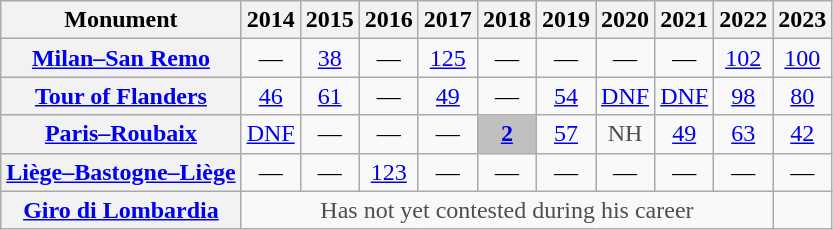<table class="wikitable plainrowheaders">
<tr>
<th>Monument</th>
<th scope="col">2014</th>
<th scope="col">2015</th>
<th scope="col">2016</th>
<th scope="col">2017</th>
<th scope="col">2018</th>
<th scope="col">2019</th>
<th scope="col">2020</th>
<th scope="col">2021</th>
<th scope="col">2022</th>
<th scope="col">2023</th>
</tr>
<tr style="text-align:center;">
<th scope="row"><a href='#'>Milan–San Remo</a></th>
<td>—</td>
<td><a href='#'>38</a></td>
<td>—</td>
<td><a href='#'>125</a></td>
<td>—</td>
<td>—</td>
<td>—</td>
<td>—</td>
<td><a href='#'>102</a></td>
<td><a href='#'>100</a></td>
</tr>
<tr style="text-align:center;">
<th scope="row"><a href='#'>Tour of Flanders</a></th>
<td><a href='#'>46</a></td>
<td><a href='#'>61</a></td>
<td>—</td>
<td><a href='#'>49</a></td>
<td>—</td>
<td><a href='#'>54</a></td>
<td><a href='#'>DNF</a></td>
<td><a href='#'>DNF</a></td>
<td><a href='#'>98</a></td>
<td><a href='#'>80</a></td>
</tr>
<tr style="text-align:center;">
<th scope="row"><a href='#'>Paris–Roubaix</a></th>
<td><a href='#'>DNF</a></td>
<td>—</td>
<td>—</td>
<td>—</td>
<td style="background:#C0C0C0;"><strong><a href='#'>2</a></strong></td>
<td><a href='#'>57</a></td>
<td style="color:#4d4d4d;">NH</td>
<td><a href='#'>49</a></td>
<td><a href='#'>63</a></td>
<td><a href='#'>42</a></td>
</tr>
<tr style="text-align:center;">
<th scope="row"><a href='#'>Liège–Bastogne–Liège</a></th>
<td>—</td>
<td>—</td>
<td><a href='#'>123</a></td>
<td>—</td>
<td>—</td>
<td>—</td>
<td>—</td>
<td>—</td>
<td>—</td>
<td>—</td>
</tr>
<tr style="text-align:center;">
<th scope="row"><a href='#'>Giro di Lombardia</a></th>
<td style="color:#4d4d4d;" colspan=9>Has not yet contested during his career</td>
</tr>
</table>
